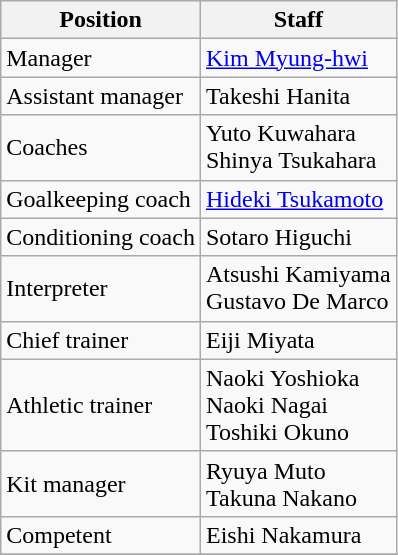<table class="wikitable">
<tr>
<th>Position</th>
<th>Staff</th>
</tr>
<tr>
<td>Manager</td>
<td> <a href='#'>Kim Myung-hwi</a></td>
</tr>
<tr>
<td>Assistant manager</td>
<td> Takeshi Hanita</td>
</tr>
<tr>
<td>Coaches</td>
<td> Yuto Kuwahara <br>  Shinya Tsukahara</td>
</tr>
<tr>
<td>Goalkeeping coach</td>
<td> <a href='#'>Hideki Tsukamoto</a></td>
</tr>
<tr>
<td>Conditioning coach</td>
<td> Sotaro Higuchi</td>
</tr>
<tr>
<td>Interpreter</td>
<td> Atsushi Kamiyama <br>  Gustavo De Marco</td>
</tr>
<tr>
<td>Chief trainer</td>
<td> Eiji Miyata</td>
</tr>
<tr>
<td>Athletic trainer</td>
<td> Naoki Yoshioka <br>  Naoki Nagai <br>  Toshiki Okuno</td>
</tr>
<tr>
<td>Kit manager</td>
<td> Ryuya Muto <br>  Takuna Nakano</td>
</tr>
<tr>
<td>Competent</td>
<td> Eishi Nakamura</td>
</tr>
<tr>
</tr>
</table>
